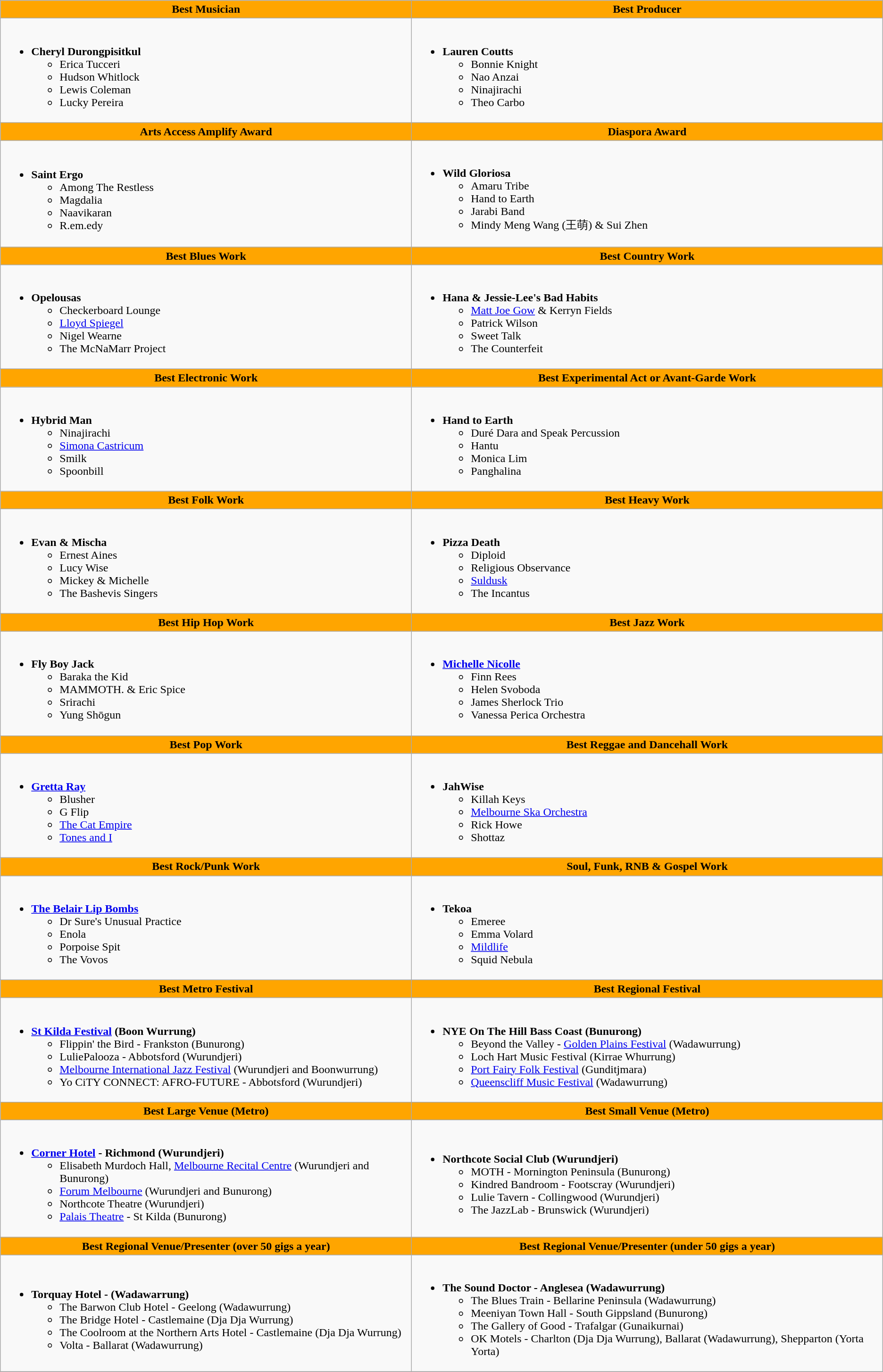<table class=wikitable style="width="100%">
<tr>
<th style="background:#FFA500; width=;"50%">Best Musician</th>
<th style="background:#FFA500; width=;"50%">Best Producer</th>
</tr>
<tr>
<td><br><ul><li><strong>Cheryl Durongpisitkul</strong><ul><li>Erica Tucceri</li><li>Hudson Whitlock</li><li>Lewis Coleman</li><li>Lucky Pereira</li></ul></li></ul></td>
<td><br><ul><li><strong>Lauren Coutts</strong><ul><li>Bonnie Knight</li><li>Nao Anzai</li><li>Ninajirachi</li><li>Theo Carbo</li></ul></li></ul></td>
</tr>
<tr>
<th style="background:#FFA500; width=;"50%">Arts Access Amplify Award</th>
<th style="background:#FFA500; width=;"50%">Diaspora Award</th>
</tr>
<tr>
<td><br><ul><li><strong>Saint Ergo</strong><ul><li>Among The Restless</li><li>Magdalia</li><li>Naavikaran</li><li>R.em.edy</li></ul></li></ul></td>
<td><br><ul><li><strong>Wild Gloriosa</strong><ul><li>Amaru Tribe</li><li>Hand to Earth</li><li>Jarabi Band</li><li>Mindy Meng Wang (王萌) & Sui Zhen</li></ul></li></ul></td>
</tr>
<tr>
<th style="background:#FFA500; width=;"50%">Best Blues Work</th>
<th style="background:#FFA500; width=;"50%">Best Country Work</th>
</tr>
<tr>
<td><br><ul><li><strong>Opelousas</strong><ul><li>Checkerboard Lounge</li><li><a href='#'>Lloyd Spiegel</a></li><li>Nigel Wearne</li><li>The McNaMarr Project</li></ul></li></ul></td>
<td><br><ul><li><strong> Hana & Jessie-Lee's Bad Habits</strong><ul><li><a href='#'>Matt Joe Gow</a> & Kerryn Fields</li><li>Patrick Wilson</li><li>Sweet Talk</li><li>The Counterfeit</li></ul></li></ul></td>
</tr>
<tr>
<th style="background:#FFA500; width=;"50%">Best Electronic Work</th>
<th style="background:#FFA500; width=;"50%">Best Experimental Act or Avant-Garde Work</th>
</tr>
<tr>
<td><br><ul><li><strong>Hybrid Man</strong><ul><li>Ninajirachi</li><li><a href='#'>Simona Castricum</a></li><li>Smilk</li><li>Spoonbill</li></ul></li></ul></td>
<td><br><ul><li><strong>Hand to Earth</strong><ul><li>Duré Dara and Speak Percussion</li><li>Hantu</li><li>Monica Lim</li><li>Panghalina</li></ul></li></ul></td>
</tr>
<tr>
<th style="background:#FFA500; width=;"50%">Best Folk Work</th>
<th style="background:#FFA500; width=;"50%">Best Heavy Work</th>
</tr>
<tr>
<td><br><ul><li><strong>Evan & Mischa</strong><ul><li>Ernest Aines</li><li>Lucy Wise</li><li>Mickey & Michelle</li><li>The Bashevis Singers</li></ul></li></ul></td>
<td><br><ul><li><strong>Pizza Death</strong><ul><li>Diploid</li><li>Religious Observance</li><li><a href='#'>Suldusk</a></li><li>The Incantus</li></ul></li></ul></td>
</tr>
<tr>
<th style="background:#FFA500; width=;"50%">Best Hip Hop Work</th>
<th style="background:#FFA500; width=;"50%">Best Jazz Work</th>
</tr>
<tr>
<td><br><ul><li><strong>Fly Boy Jack</strong><ul><li>Baraka the Kid</li><li>MAMMOTH. & Eric Spice</li><li>Srirachi</li><li>Yung Shōgun</li></ul></li></ul></td>
<td><br><ul><li><strong><a href='#'>Michelle Nicolle</a></strong><ul><li>Finn Rees</li><li>Helen Svoboda</li><li>James Sherlock Trio</li><li>Vanessa Perica Orchestra</li></ul></li></ul></td>
</tr>
<tr>
<th style="background:#FFA500; width=;"50%">Best Pop Work</th>
<th style="background:#FFA500; width=;"50%">Best Reggae and Dancehall Work</th>
</tr>
<tr>
<td><br><ul><li><strong><a href='#'>Gretta Ray</a></strong><ul><li>Blusher</li><li>G Flip</li><li><a href='#'>The Cat Empire</a></li><li><a href='#'>Tones and I</a></li></ul></li></ul></td>
<td><br><ul><li><strong>JahWise</strong><ul><li>Killah Keys</li><li><a href='#'>Melbourne Ska Orchestra</a></li><li>Rick Howe</li><li>Shottaz</li></ul></li></ul></td>
</tr>
<tr>
<th style="background:#FFA500; width=;"50%">Best Rock/Punk Work</th>
<th style="background:#FFA500; width=;"50%">Soul, Funk, RNB & Gospel Work</th>
</tr>
<tr>
<td><br><ul><li><strong><a href='#'>The Belair Lip Bombs</a></strong><ul><li>Dr Sure's Unusual Practice</li><li>Enola</li><li>Porpoise Spit</li><li>The Vovos</li></ul></li></ul></td>
<td><br><ul><li><strong>Tekoa</strong><ul><li>Emeree</li><li>Emma Volard</li><li><a href='#'>Mildlife</a></li><li>Squid Nebula</li></ul></li></ul></td>
</tr>
<tr>
<th style="background:#FFA500; width=;"50%">Best Metro Festival</th>
<th style="background:#FFA500; width=;"50%">Best Regional Festival</th>
</tr>
<tr>
<td><br><ul><li><strong><a href='#'>St Kilda Festival</a> (Boon Wurrung)</strong><ul><li>Flippin' the Bird - Frankston (Bunurong)</li><li>LuliePalooza - Abbotsford (Wurundjeri)</li><li><a href='#'>Melbourne International Jazz Festival</a> (Wurundjeri and Boonwurrung)</li><li>Yo CiTY CONNECT: AFRO-FUTURE - Abbotsford (Wurundjeri)</li></ul></li></ul></td>
<td><br><ul><li><strong>NYE On The Hill Bass Coast (Bunurong)</strong><ul><li>Beyond the Valley - <a href='#'>Golden Plains Festival</a> (Wadawurrung)</li><li>Loch Hart Music Festival (Kirrae Whurrung)</li><li><a href='#'>Port Fairy Folk Festival</a> (Gunditjmara)</li><li><a href='#'>Queenscliff Music Festival</a> (Wadawurrung)</li></ul></li></ul></td>
</tr>
<tr>
<th style="background:#FFA500; width=;"50%">Best Large Venue (Metro)</th>
<th style="background:#FFA500; width=;"50%">Best Small Venue (Metro)</th>
</tr>
<tr>
<td><br><ul><li><strong><a href='#'>Corner Hotel</a> - Richmond (Wurundjeri)</strong><ul><li>Elisabeth Murdoch Hall, <a href='#'>Melbourne Recital Centre</a> (Wurundjeri and Bunurong)</li><li><a href='#'>Forum Melbourne</a> (Wurundjeri and Bunurong)</li><li>Northcote Theatre (Wurundjeri)</li><li><a href='#'>Palais Theatre</a> - St Kilda (Bunurong)</li></ul></li></ul></td>
<td><br><ul><li><strong>Northcote Social Club (Wurundjeri)</strong><ul><li>MOTH - Mornington Peninsula (Bunurong)</li><li>Kindred Bandroom - Footscray (Wurundjeri)</li><li>Lulie Tavern - Collingwood (Wurundjeri)</li><li>The JazzLab - Brunswick (Wurundjeri)</li></ul></li></ul></td>
</tr>
<tr>
<th style="background:#FFA500; width=;"50%">Best Regional Venue/Presenter (over 50 gigs a year)</th>
<th style="background:#FFA500; width=;"50%">Best Regional Venue/Presenter (under 50 gigs a year)</th>
</tr>
<tr>
<td><br><ul><li><strong>Torquay Hotel - (Wadawarrung)</strong><ul><li>The Barwon Club Hotel - Geelong (Wadawurrung)</li><li>The Bridge Hotel - Castlemaine (Dja Dja Wurrung)</li><li>The Coolroom at the Northern Arts Hotel - Castlemaine (Dja Dja Wurrung)</li><li>Volta - Ballarat (Wadawurrung)</li></ul></li></ul></td>
<td><br><ul><li><strong>The Sound Doctor - Anglesea (Wadawurrung)</strong><ul><li>The Blues Train - Bellarine Peninsula (Wadawurrung)</li><li>Meeniyan Town Hall - South Gippsland (Bunurong)</li><li>The Gallery of Good - Trafalgar (Gunaikurnai)</li><li>OK Motels - Charlton (Dja Dja Wurrung), Ballarat (Wadawurrung), Shepparton (Yorta Yorta)</li></ul></li></ul></td>
</tr>
<tr>
</tr>
</table>
